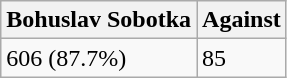<table class="wikitable">
<tr>
<th>Bohuslav Sobotka</th>
<th>Against</th>
</tr>
<tr>
<td>606 (87.7%)</td>
<td>85</td>
</tr>
</table>
